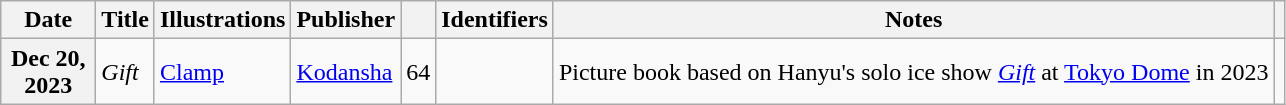<table class="wikitable plainrowheaders">
<tr>
<th scope=col width=56px>Date</th>
<th scope=col>Title</th>
<th scope)col>Illustrations</th>
<th scope=col>Publisher</th>
<th scope=col></th>
<th scope=col>Identifiers</th>
<th scope=col>Notes</th>
<th scope=col></th>
</tr>
<tr>
<th scope=row>Dec 20, 2023</th>
<td><em>Gift</em></td>
<td><a href='#'>Clamp</a></td>
<td><a href='#'>Kodansha</a></td>
<td>64</td>
<td></td>
<td>Picture book based on Hanyu's solo ice show <em><a href='#'>Gift</a></em> at <a href='#'>Tokyo Dome</a> in 2023</td>
<td></td>
</tr>
</table>
